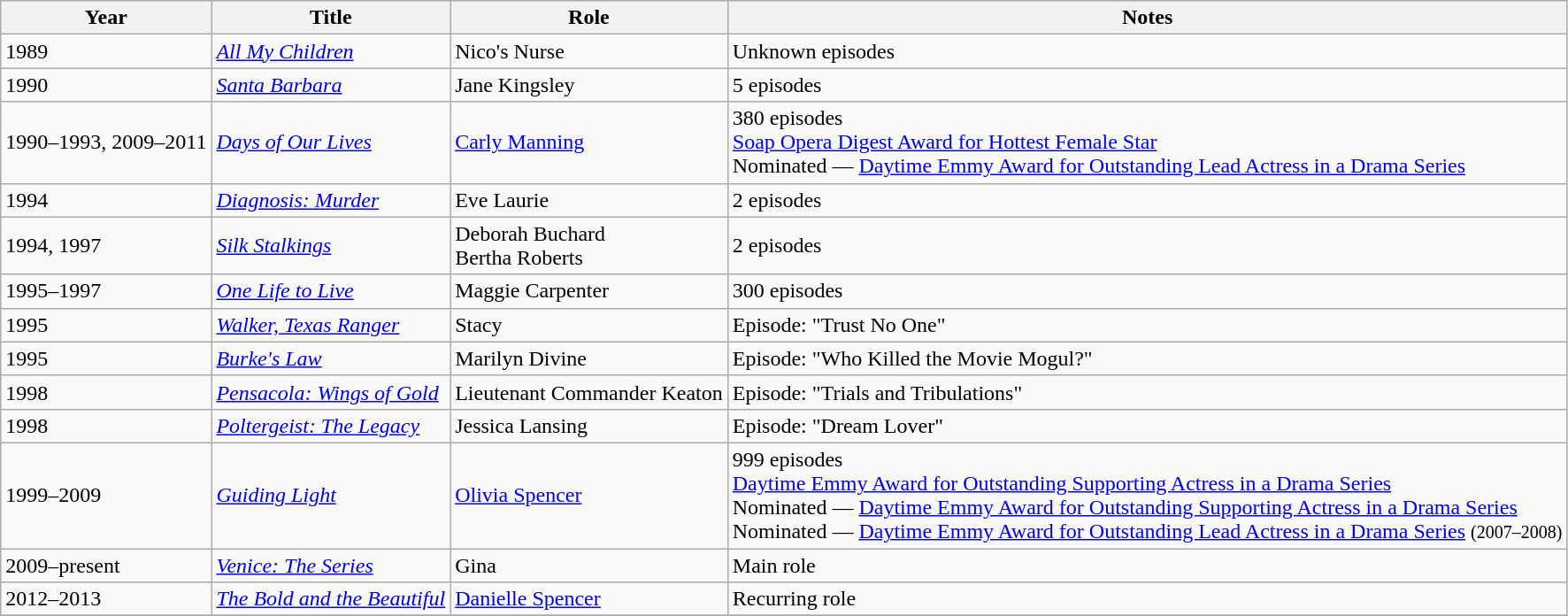<table class="wikitable sortable">
<tr>
<th>Year</th>
<th>Title</th>
<th>Role</th>
<th class="unsortable">Notes</th>
</tr>
<tr>
<td>1989</td>
<td><em><a href='#'>All My Children</a></em></td>
<td>Nico's Nurse</td>
<td>Unknown episodes</td>
</tr>
<tr>
<td>1990</td>
<td><em><a href='#'>Santa Barbara</a></em></td>
<td>Jane Kingsley</td>
<td>5 episodes</td>
</tr>
<tr>
<td>1990–1993, 2009–2011</td>
<td><em><a href='#'>Days of Our Lives</a></em></td>
<td><a href='#'>Carly Manning</a></td>
<td>380 episodes<br><a href='#'>Soap Opera Digest Award for Hottest Female Star</a><br>Nominated — <a href='#'>Daytime Emmy Award for Outstanding Lead Actress in a Drama Series</a></td>
</tr>
<tr>
<td>1994</td>
<td><em><a href='#'>Diagnosis: Murder</a></em></td>
<td>Eve Laurie</td>
<td>2 episodes</td>
</tr>
<tr>
<td>1994, 1997</td>
<td><em><a href='#'>Silk Stalkings</a></em></td>
<td>Deborah Buchard<br>Bertha Roberts</td>
<td>2 episodes</td>
</tr>
<tr>
<td>1995–1997</td>
<td><em><a href='#'>One Life to Live</a></em></td>
<td>Maggie Carpenter</td>
<td>300 episodes</td>
</tr>
<tr>
<td>1995</td>
<td><em><a href='#'>Walker, Texas Ranger</a></em></td>
<td>Stacy</td>
<td>Episode: "Trust No One"</td>
</tr>
<tr>
<td>1995</td>
<td><em><a href='#'>Burke's Law</a></em></td>
<td>Marilyn Divine</td>
<td>Episode: "Who Killed the Movie Mogul?"</td>
</tr>
<tr>
<td>1998</td>
<td><em><a href='#'>Pensacola: Wings of Gold</a></em></td>
<td>Lieutenant Commander Keaton</td>
<td>Episode: "Trials and Tribulations"</td>
</tr>
<tr>
<td>1998</td>
<td><em><a href='#'>Poltergeist: The Legacy</a></em></td>
<td>Jessica Lansing</td>
<td>Episode: "Dream Lover"</td>
</tr>
<tr>
<td>1999–2009</td>
<td><em><a href='#'>Guiding Light</a></em></td>
<td><a href='#'>Olivia Spencer</a></td>
<td>999 episodes <br><a href='#'>Daytime Emmy Award for Outstanding Supporting Actress in a Drama Series</a><br>Nominated — <a href='#'>Daytime Emmy Award for Outstanding Supporting Actress in a Drama Series</a><br>Nominated — <a href='#'>Daytime Emmy Award for Outstanding Lead Actress in a Drama Series</a> <small>(2007–2008)</small></td>
</tr>
<tr>
<td>2009–present</td>
<td><em><a href='#'>Venice: The Series</a></em></td>
<td>Gina</td>
<td>Main role</td>
</tr>
<tr>
<td>2012–2013</td>
<td><em><a href='#'>The Bold and the Beautiful</a></em></td>
<td><a href='#'>Danielle Spencer</a></td>
<td>Recurring role</td>
</tr>
<tr>
</tr>
</table>
